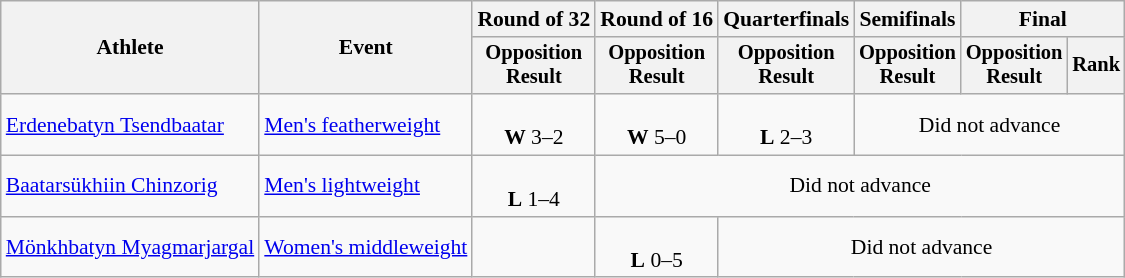<table class="wikitable" style="font-size:90%">
<tr>
<th rowspan="2">Athlete</th>
<th rowspan="2">Event</th>
<th>Round of 32</th>
<th>Round of 16</th>
<th>Quarterfinals</th>
<th>Semifinals</th>
<th colspan=2>Final</th>
</tr>
<tr style="font-size:95%">
<th>Opposition<br>Result</th>
<th>Opposition<br>Result</th>
<th>Opposition<br>Result</th>
<th>Opposition<br>Result</th>
<th>Opposition<br>Result</th>
<th>Rank</th>
</tr>
<tr align=center>
<td align=left><a href='#'>Erdenebatyn Tsendbaatar</a></td>
<td align=left><a href='#'>Men's featherweight</a></td>
<td><br><strong>W</strong> 3–2</td>
<td><br><strong>W</strong> 5–0</td>
<td><br><strong>L</strong> 2–3</td>
<td colspan="3">Did not advance</td>
</tr>
<tr align=center>
<td align=left><a href='#'>Baatarsükhiin Chinzorig</a></td>
<td align=left><a href='#'>Men's lightweight</a></td>
<td><br><strong>L</strong> 1–4</td>
<td colspan="5">Did not advance</td>
</tr>
<tr align=center>
<td align=left><a href='#'>Mönkhbatyn Myagmarjargal</a></td>
<td align=left><a href='#'>Women's middleweight</a></td>
<td></td>
<td><br><strong>L</strong> 0–5</td>
<td colspan="4">Did not advance</td>
</tr>
</table>
